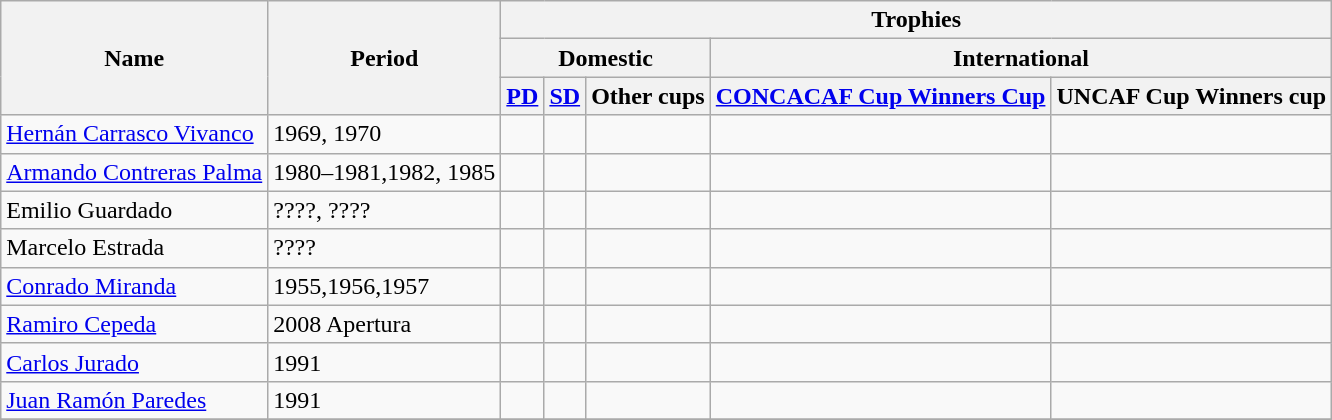<table class="wikitable">
<tr>
<th rowspan="3">Name</th>
<th rowspan="3">Period</th>
<th colspan="7">Trophies</th>
</tr>
<tr>
<th colspan="3">Domestic</th>
<th colspan="4">International</th>
</tr>
<tr>
<th><a href='#'>PD</a></th>
<th><a href='#'>SD</a></th>
<th>Other cups</th>
<th><a href='#'>CONCACAF Cup Winners Cup</a></th>
<th>UNCAF Cup Winners cup</th>
</tr>
<tr>
<td> <a href='#'>Hernán Carrasco Vivanco</a></td>
<td>1969, 1970</td>
<td></td>
<td></td>
<td></td>
<td></td>
<td></td>
</tr>
<tr>
<td> <a href='#'>Armando Contreras Palma</a></td>
<td>1980–1981,1982, 1985</td>
<td></td>
<td></td>
<td></td>
<td></td>
<td></td>
</tr>
<tr>
<td>  Emilio Guardado</td>
<td>????, ????</td>
<td></td>
<td></td>
<td></td>
<td></td>
<td></td>
</tr>
<tr>
<td> Marcelo Estrada</td>
<td>????</td>
<td></td>
<td></td>
<td></td>
<td></td>
<td></td>
</tr>
<tr>
<td> <a href='#'>Conrado Miranda</a></td>
<td>1955,1956,1957</td>
<td></td>
<td></td>
<td></td>
<td></td>
<td></td>
</tr>
<tr>
<td> <a href='#'>Ramiro Cepeda</a></td>
<td>2008 Apertura</td>
<td></td>
<td></td>
<td></td>
<td></td>
<td></td>
</tr>
<tr>
<td> <a href='#'>Carlos Jurado</a></td>
<td>1991</td>
<td></td>
<td></td>
<td></td>
<td></td>
<td></td>
</tr>
<tr>
<td> <a href='#'>Juan Ramón Paredes</a></td>
<td>1991</td>
<td></td>
<td></td>
<td></td>
<td></td>
<td></td>
</tr>
<tr>
</tr>
</table>
